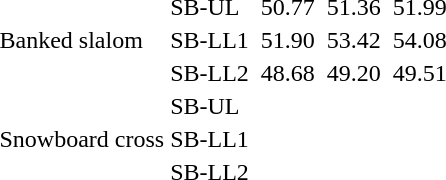<table>
<tr>
<td rowspan="3">Banked slalom<br></td>
<td>SB-UL</td>
<td></td>
<td>50.77</td>
<td></td>
<td>51.36</td>
<td></td>
<td>51.99</td>
</tr>
<tr>
<td>SB-LL1</td>
<td></td>
<td>51.90</td>
<td></td>
<td>53.42</td>
<td></td>
<td>54.08</td>
</tr>
<tr>
<td>SB-LL2</td>
<td></td>
<td>48.68</td>
<td></td>
<td>49.20</td>
<td></td>
<td>49.51</td>
</tr>
<tr>
<td rowspan="3">Snowboard cross<br></td>
<td>SB-UL</td>
<td colspan=2></td>
<td colspan=2></td>
<td colspan=2></td>
</tr>
<tr>
<td>SB-LL1</td>
<td colspan=2></td>
<td colspan=2></td>
<td colspan=2></td>
</tr>
<tr>
<td>SB-LL2</td>
<td colspan=2></td>
<td colspan=2></td>
<td colspan=2></td>
</tr>
</table>
